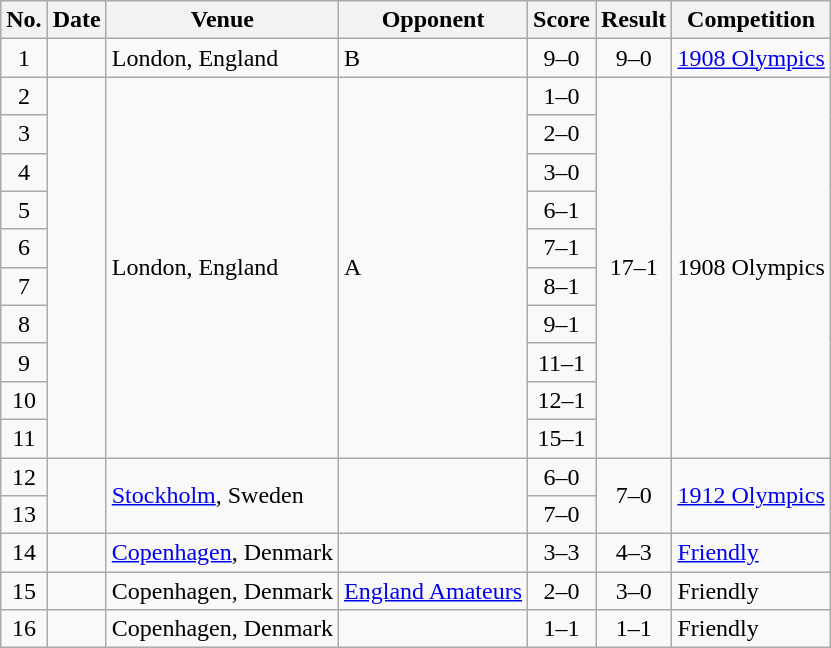<table class="wikitable sortable">
<tr>
<th scope="col">No.</th>
<th scope="col">Date</th>
<th scope="col">Venue</th>
<th scope="col">Opponent</th>
<th scope="col">Score</th>
<th scope="col">Result</th>
<th scope="col">Competition</th>
</tr>
<tr>
<td style="text-align:center">1</td>
<td></td>
<td>London, England</td>
<td> B</td>
<td style="text-align:center">9–0</td>
<td style="text-align:center">9–0</td>
<td><a href='#'>1908 Olympics</a></td>
</tr>
<tr>
<td style="text-align:center">2</td>
<td rowspan="10"></td>
<td rowspan="10">London, England</td>
<td rowspan="10"> A</td>
<td style="text-align:center">1–0</td>
<td rowspan="10" style="text-align:center">17–1</td>
<td rowspan="10">1908 Olympics</td>
</tr>
<tr>
<td style="text-align:center">3</td>
<td style="text-align:center">2–0</td>
</tr>
<tr>
<td style="text-align:center">4</td>
<td style="text-align:center">3–0</td>
</tr>
<tr>
<td style="text-align:center">5</td>
<td style="text-align:center">6–1</td>
</tr>
<tr>
<td style="text-align:center">6</td>
<td style="text-align:center">7–1</td>
</tr>
<tr>
<td style="text-align:center">7</td>
<td style="text-align:center">8–1</td>
</tr>
<tr>
<td style="text-align:center">8</td>
<td style="text-align:center">9–1</td>
</tr>
<tr>
<td style="text-align:center">9</td>
<td style="text-align:center">11–1</td>
</tr>
<tr>
<td style="text-align:center">10</td>
<td style="text-align:center">12–1</td>
</tr>
<tr>
<td style="text-align:center">11</td>
<td style="text-align:center">15–1</td>
</tr>
<tr>
<td style="text-align:center">12</td>
<td rowspan="2"></td>
<td rowspan="2"><a href='#'>Stockholm</a>, Sweden</td>
<td rowspan="2"></td>
<td style="text-align:center">6–0</td>
<td rowspan="2" style="text-align:center">7–0</td>
<td rowspan="2"><a href='#'>1912 Olympics</a></td>
</tr>
<tr>
<td style="text-align:center">13</td>
<td style="text-align:center">7–0</td>
</tr>
<tr>
<td style="text-align:center">14</td>
<td></td>
<td><a href='#'>Copenhagen</a>, Denmark</td>
<td></td>
<td style="text-align:center">3–3</td>
<td style="text-align:center">4–3</td>
<td><a href='#'>Friendly</a></td>
</tr>
<tr>
<td style="text-align:center">15</td>
<td></td>
<td>Copenhagen, Denmark</td>
<td> <a href='#'>England Amateurs</a></td>
<td style="text-align:center">2–0</td>
<td style="text-align:center">3–0</td>
<td>Friendly</td>
</tr>
<tr>
<td style="text-align:center">16</td>
<td></td>
<td>Copenhagen, Denmark</td>
<td></td>
<td style="text-align:center">1–1</td>
<td style="text-align:center">1–1</td>
<td>Friendly</td>
</tr>
</table>
